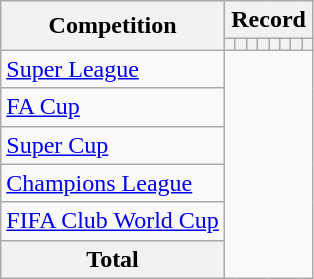<table class="wikitable" style="text-align: center">
<tr>
<th rowspan="2">Competition</th>
<th colspan="9">Record</th>
</tr>
<tr>
<th></th>
<th></th>
<th></th>
<th></th>
<th></th>
<th></th>
<th></th>
<th></th>
</tr>
<tr>
<td style="text-align: left"><a href='#'>Super League</a><br></td>
</tr>
<tr>
<td style="text-align: left"><a href='#'>FA Cup</a><br></td>
</tr>
<tr>
<td style="text-align: left"><a href='#'>Super Cup</a><br></td>
</tr>
<tr>
<td style="text-align: left"><a href='#'>Champions League</a><br></td>
</tr>
<tr>
<td style="text-align: left"><a href='#'>FIFA Club World Cup</a><br></td>
</tr>
<tr>
<th>Total<br></th>
</tr>
</table>
